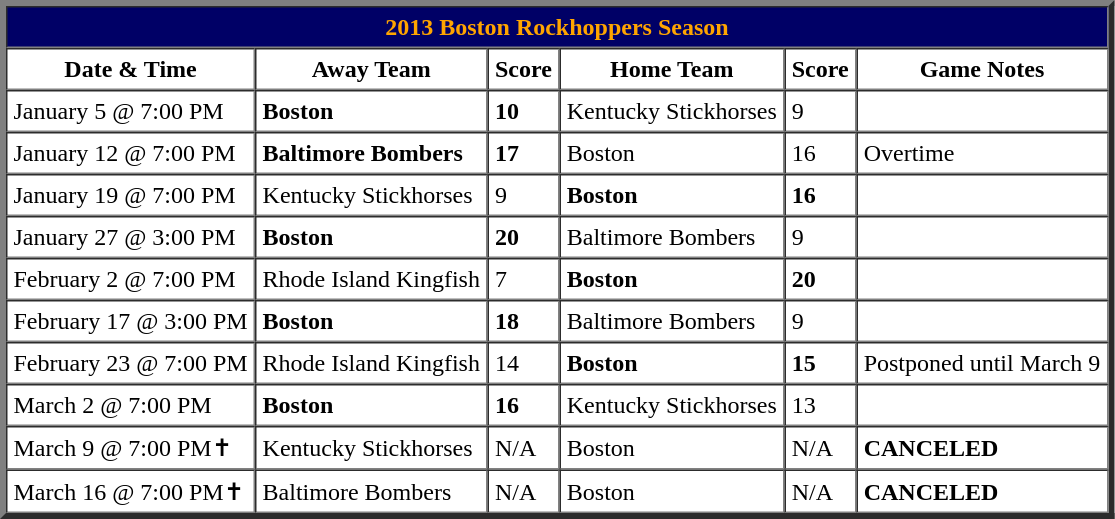<table align=left border=4 cellspacing=0 cellpadding=4>
<tr>
<th align="center" colspan="7" bgcolor=#000066 style="color:Orange"><strong>2013 Boston Rockhoppers Season</strong></th>
</tr>
<tr>
</tr>
<tr>
<th align="center" colspan="1">Date & Time</th>
<th align="center" colspan="1">Away Team</th>
<th align="center" colspan="1">Score</th>
<th align="center" colspan="1">Home Team</th>
<th align="center" colspan="1">Score</th>
<th align="center" colspan="1">Game Notes</th>
</tr>
<tr>
<td>January 5 @ 7:00 PM</td>
<td><strong>Boston</strong></td>
<td><strong>10</strong></td>
<td>Kentucky Stickhorses</td>
<td>9</td>
<td></td>
</tr>
<tr>
<td>January 12 @ 7:00 PM</td>
<td><strong>Baltimore Bombers</strong></td>
<td><strong>17</strong></td>
<td>Boston</td>
<td>16</td>
<td>Overtime</td>
</tr>
<tr>
<td>January 19 @ 7:00 PM</td>
<td>Kentucky Stickhorses</td>
<td>9</td>
<td><strong>Boston</strong></td>
<td><strong>16</strong></td>
<td></td>
</tr>
<tr>
<td>January 27 @ 3:00 PM</td>
<td><strong>Boston</strong></td>
<td><strong>20</strong></td>
<td>Baltimore Bombers</td>
<td>9</td>
<td></td>
</tr>
<tr>
<td>February 2 @ 7:00 PM</td>
<td>Rhode Island Kingfish</td>
<td>7</td>
<td><strong>Boston</strong></td>
<td><strong>20</strong></td>
<td></td>
</tr>
<tr>
<td>February 17 @ 3:00 PM</td>
<td><strong>Boston</strong></td>
<td><strong>18</strong></td>
<td>Baltimore Bombers</td>
<td>9</td>
<td></td>
</tr>
<tr>
<td>February 23 @ 7:00 PM</td>
<td>Rhode Island Kingfish</td>
<td>14</td>
<td><strong>Boston</strong></td>
<td><strong>15</strong></td>
<td>Postponed until March 9</td>
</tr>
<tr>
<td>March 2 @ 7:00 PM</td>
<td><strong>Boston</strong></td>
<td><strong>16</strong></td>
<td>Kentucky Stickhorses</td>
<td>13</td>
<td></td>
</tr>
<tr>
<td>March 9 @ 7:00 PM✝</td>
<td>Kentucky Stickhorses</td>
<td>N/A</td>
<td>Boston</td>
<td>N/A</td>
<td><strong>CANCELED</strong></td>
</tr>
<tr>
<td>March 16 @ 7:00 PM✝</td>
<td>Baltimore Bombers</td>
<td>N/A</td>
<td>Boston</td>
<td>N/A</td>
<td><strong>CANCELED</strong></td>
</tr>
<tr>
</tr>
</table>
